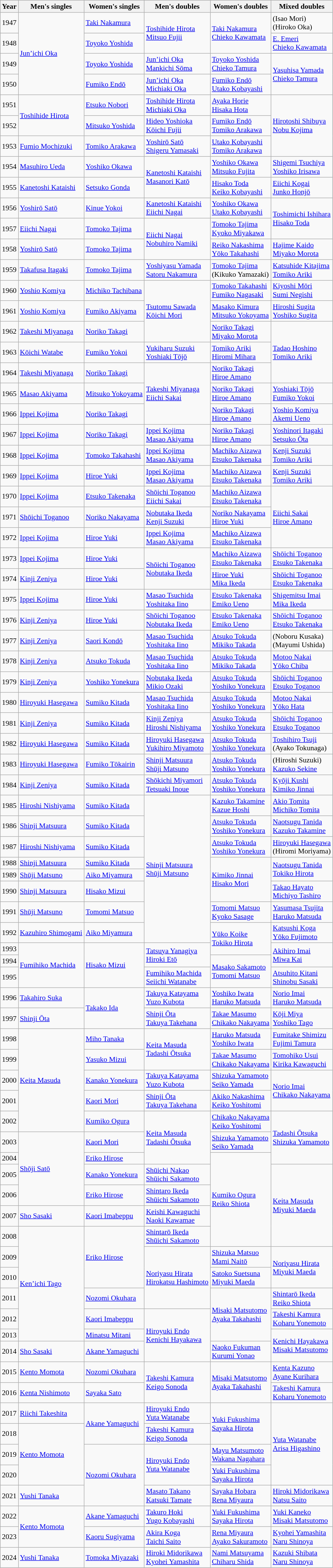<table class=wikitable style="font-size:90%;">
<tr>
<th>Year</th>
<th>Men's singles</th>
<th>Women's singles</th>
<th>Men's doubles</th>
<th>Women's doubles</th>
<th>Mixed doubles</th>
</tr>
<tr>
<td>1947</td>
<td rowspan=4><a href='#'>Jun’ichi Oka</a></td>
<td><a href='#'>Taki Nakamura</a></td>
<td rowspan=2><a href='#'>Toshihide Hirota</a> <br> <a href='#'>Mitsuo Fujii</a></td>
<td rowspan=2><a href='#'>Taki Nakamura</a><br><a href='#'>Chieko Kawamata</a></td>
<td>(Isao Mori) <br>(Hiroko Oka)</td>
</tr>
<tr>
<td>1948</td>
<td><a href='#'>Toyoko Yoshida</a></td>
<td><a href='#'>E. Emeri</a><br> <a href='#'>Chieko Kawamata</a></td>
</tr>
<tr>
<td>1949</td>
<td><a href='#'>Toyoko Yoshida</a></td>
<td><a href='#'>Jun’ichi Oka</a> <br> <a href='#'>Mankichi Sōma</a></td>
<td><a href='#'>Toyoko Yoshida</a> <br> <a href='#'>Chieko Tamura</a></td>
<td rowspan=2><a href='#'>Yasuhisa Yamada</a> <br> <a href='#'>Chieko Tamura</a></td>
</tr>
<tr>
<td>1950</td>
<td><a href='#'>Fumiko Endō</a></td>
<td><a href='#'>Jun’ichi Oka</a> <br> <a href='#'>Michiaki Oka</a></td>
<td><a href='#'>Fumiko Endō</a><br> <a href='#'>Utako Kobayashi</a></td>
</tr>
<tr>
<td>1951</td>
<td rowspan=2><a href='#'>Toshihide Hirota</a></td>
<td><a href='#'>Etsuko Nobori</a></td>
<td><a href='#'>Toshihide Hirota</a> <br> <a href='#'>Michiaki Oka</a></td>
<td><a href='#'>Ayaka Horie</a>  <br> <a href='#'>Hisaka Hota</a></td>
<td rowspan=3><a href='#'>Hirotoshi Shibuya</a>  <br> <a href='#'>Nobu Kojima</a></td>
</tr>
<tr>
<td>1952</td>
<td><a href='#'>Mitsuko Yoshida</a></td>
<td><a href='#'>Hideo Yoshioka</a> <br> <a href='#'>Kōichi Fujii</a></td>
<td><a href='#'>Fumiko Endō</a> <br> <a href='#'>Tomiko Arakawa</a></td>
</tr>
<tr>
<td>1953</td>
<td><a href='#'>Fumio Mochizuki</a></td>
<td><a href='#'>Tomiko Arakawa</a></td>
<td><a href='#'>Yoshirō Satō</a>  <br> <a href='#'>Shigeru Yamasaki</a></td>
<td><a href='#'>Utako Kobayashi</a> <br> <a href='#'>Tomiko Arakawa</a></td>
</tr>
<tr>
<td>1954</td>
<td><a href='#'>Masuhiro Ueda</a></td>
<td><a href='#'>Yoshiko Okawa</a></td>
<td rowspan=2><a href='#'>Kanetoshi Kataishi</a> <br> <a href='#'>Masanori Katō</a></td>
<td><a href='#'>Yoshiko Okawa</a> <br> <a href='#'>Mitsuko Fujita</a></td>
<td><a href='#'>Shigemi Tsuchiya</a> <br> <a href='#'>Yoshiko Irisawa</a></td>
</tr>
<tr>
<td>1955</td>
<td><a href='#'>Kanetoshi Kataishi</a></td>
<td><a href='#'>Setsuko Gonda</a></td>
<td><a href='#'>Hisako Toda</a> <br> <a href='#'>Keiko Kobayashi</a></td>
<td><a href='#'>Eiichi Kogai</a> <br> <a href='#'>Junko Honjō</a></td>
</tr>
<tr>
<td>1956</td>
<td><a href='#'>Yoshirō Satō</a></td>
<td><a href='#'>Kinue Yokoi</a></td>
<td><a href='#'>Kanetoshi Kataishi</a> <br> <a href='#'>Eiichi Nagai</a></td>
<td><a href='#'>Yoshiko Okawa</a>  <br> <a href='#'>Utako Kobayashi</a></td>
<td rowspan=2><a href='#'>Toshimichi Ishihara</a>  <br><a href='#'>Hisako Toda</a></td>
</tr>
<tr>
<td>1957</td>
<td><a href='#'>Eiichi Nagai</a></td>
<td><a href='#'>Tomoko Tajima</a></td>
<td rowspan=2><a href='#'>Eiichi Nagai</a> <br> <a href='#'>Nobuhiro Namiki</a></td>
<td><a href='#'>Tomoko Tajima</a> <br> <a href='#'>Kyoko Miyakawa</a></td>
</tr>
<tr>
<td>1958</td>
<td><a href='#'>Yoshirō Satō</a></td>
<td><a href='#'>Tomoko Tajima</a></td>
<td><a href='#'>Reiko Nakashima</a> <br> <a href='#'>Yōko Takahashi</a></td>
<td><a href='#'>Hajime Kaido</a><br> <a href='#'>Miyako Morota</a></td>
</tr>
<tr>
<td>1959</td>
<td><a href='#'>Takafusa Itagaki</a></td>
<td><a href='#'>Tomoko Tajima</a></td>
<td><a href='#'>Yoshiyasu Yamada</a> <br> <a href='#'>Satoru Nakamura</a></td>
<td><a href='#'>Tomoko Tajima</a><br> (Kikuko Yamazaki)</td>
<td><a href='#'>Katsuhide Kitajima</a> <br> <a href='#'>Tomiko Ariki</a></td>
</tr>
<tr>
<td>1960</td>
<td><a href='#'>Yoshio Komiya</a></td>
<td><a href='#'>Michiko Tachibana</a></td>
<td rowspan=3><a href='#'>Tsutomu Sawada</a> <br> <a href='#'>Kōichi Mori</a></td>
<td><a href='#'>Tomoko Takahashi</a><br> <a href='#'>Fumiko Nagasaki</a></td>
<td><a href='#'>Kiyoshi Mōri</a> <br> <a href='#'>Sumi Negishi</a></td>
</tr>
<tr>
<td>1961</td>
<td><a href='#'>Yoshio Komiya</a></td>
<td><a href='#'>Fumiko Akiyama</a></td>
<td><a href='#'>Masako Kimura</a> <br> <a href='#'>Mitsuko Yokoyama</a></td>
<td><a href='#'>Hiroshi Sugita</a> <br> <a href='#'>Yoshiko Sugita</a></td>
</tr>
<tr>
<td>1962</td>
<td><a href='#'>Takeshi Miyanaga</a></td>
<td><a href='#'>Noriko Takagi</a></td>
<td><a href='#'>Noriko Takagi</a> <br> <a href='#'>Miyako Morota</a></td>
<td rowspan=3><a href='#'>Tadao Hoshino</a>  <br> <a href='#'>Tomiko Ariki</a></td>
</tr>
<tr>
<td>1963</td>
<td><a href='#'>Kōichi Watabe</a></td>
<td><a href='#'>Fumiko Yokoi</a></td>
<td><a href='#'>Yukiharu Suzuki</a> <br> <a href='#'>Yoshiaki Tōjō</a></td>
<td><a href='#'>Tomiko Ariki</a> <br> <a href='#'>Hiromi Mihara</a></td>
</tr>
<tr>
<td>1964</td>
<td><a href='#'>Takeshi Miyanaga</a></td>
<td><a href='#'>Noriko Takagi</a></td>
<td rowspan=3><a href='#'>Takeshi Miyanaga</a> <br> <a href='#'>Eiichi Sakai</a></td>
<td><a href='#'>Noriko Takagi</a> <br> <a href='#'>Hiroe Amano</a></td>
</tr>
<tr>
<td>1965</td>
<td><a href='#'>Masao Akiyama</a></td>
<td><a href='#'>Mitsuko Yokoyama</a></td>
<td><a href='#'>Noriko Takagi</a> <br> <a href='#'>Hiroe Amano</a></td>
<td><a href='#'>Yoshiaki Tōjō</a> <br> <a href='#'>Fumiko Yokoi</a></td>
</tr>
<tr>
<td>1966</td>
<td><a href='#'>Ippei Kojima</a></td>
<td><a href='#'>Noriko Takagi</a></td>
<td><a href='#'>Noriko Takagi</a> <br> <a href='#'>Hiroe Amano</a></td>
<td><a href='#'>Yoshio Komiya</a> <br> <a href='#'>Akemi Ueno</a></td>
</tr>
<tr>
<td>1967</td>
<td><a href='#'>Ippei Kojima</a></td>
<td><a href='#'>Noriko Takagi</a></td>
<td><a href='#'>Ippei Kojima</a> <br> <a href='#'>Masao Akiyama</a></td>
<td><a href='#'>Noriko Takagi</a> <br> <a href='#'>Hiroe Amano</a></td>
<td><a href='#'>Yoshinori Itagaki</a> <br> <a href='#'>Setsuko Ōta</a></td>
</tr>
<tr>
<td>1968</td>
<td><a href='#'>Ippei Kojima</a></td>
<td><a href='#'>Tomoko Takahashi</a></td>
<td><a href='#'>Ippei Kojima</a> <br> <a href='#'>Masao Akiyama</a></td>
<td><a href='#'>Machiko Aizawa</a> <br> <a href='#'>Etsuko Takenaka</a></td>
<td><a href='#'>Kenji Suzuki</a> <br> <a href='#'>Tomiko Ariki</a></td>
</tr>
<tr>
<td>1969</td>
<td><a href='#'>Ippei Kojima</a></td>
<td><a href='#'>Hiroe Yuki</a></td>
<td><a href='#'>Ippei Kojima</a> <br> <a href='#'>Masao Akiyama</a></td>
<td><a href='#'>Machiko Aizawa</a> <br> <a href='#'>Etsuko Takenaka</a></td>
<td><a href='#'>Kenji Suzuki</a> <br> <a href='#'>Tomiko Ariki</a></td>
</tr>
<tr>
<td>1970</td>
<td><a href='#'>Ippei Kojima</a></td>
<td><a href='#'>Etsuko Takenaka</a></td>
<td><a href='#'>Shōichi Toganoo</a><br> <a href='#'>Eiichi Sakai</a></td>
<td><a href='#'>Machiko Aizawa</a> <br> <a href='#'>Etsuko Takenaka</a></td>
<td rowspan=3><a href='#'>Eiichi Sakai</a> <br><a href='#'>Hiroe Amano</a></td>
</tr>
<tr>
<td>1971</td>
<td><a href='#'>Shōichi Toganoo</a></td>
<td><a href='#'>Noriko Nakayama</a></td>
<td><a href='#'>Nobutaka Ikeda</a> <br> <a href='#'>Kenji Suzuki</a></td>
<td><a href='#'>Noriko Nakayama</a> <br> <a href='#'>Hiroe Yuki</a></td>
</tr>
<tr>
<td>1972</td>
<td><a href='#'>Ippei Kojima</a></td>
<td><a href='#'>Hiroe Yuki</a></td>
<td><a href='#'>Ippei Kojima</a> <br> <a href='#'>Masao Akiyama</a></td>
<td><a href='#'>Machiko Aizawa</a> <br> <a href='#'>Etsuko Takenaka</a></td>
</tr>
<tr>
<td>1973</td>
<td><a href='#'>Ippei Kojima</a></td>
<td><a href='#'>Hiroe Yuki</a></td>
<td rowspan="2"><a href='#'>Shōichi Toganoo</a><br> <a href='#'>Nobutaka Ikeda</a></td>
<td><a href='#'>Machiko Aizawa</a> <br> <a href='#'>Etsuko Takenaka</a></td>
<td><a href='#'>Shōichi Toganoo</a><br><a href='#'>Etsuko Takenaka</a></td>
</tr>
<tr>
<td>1974</td>
<td><a href='#'>Kinji Zeniya</a></td>
<td><a href='#'>Hiroe Yuki</a></td>
<td><a href='#'>Hiroe Yuki</a><br> <a href='#'>Mika Ikeda</a></td>
<td><a href='#'>Shōichi Toganoo</a><br><a href='#'>Etsuko Takenaka</a></td>
</tr>
<tr>
<td>1975</td>
<td><a href='#'>Ippei Kojima</a></td>
<td><a href='#'>Hiroe Yuki</a></td>
<td><a href='#'>Masao Tsuchida</a><br> <a href='#'>Yoshitaka Iino</a></td>
<td><a href='#'>Etsuko Takenaka</a><br> <a href='#'>Emiko Ueno</a></td>
<td><a href='#'>Shigemitsu Imai</a> <br> <a href='#'>Mika Ikeda</a></td>
</tr>
<tr>
<td>1976</td>
<td><a href='#'>Kinji Zeniya</a></td>
<td><a href='#'>Hiroe Yuki</a></td>
<td><a href='#'>Shōichi Toganoo</a><br> <a href='#'>Nobutaka Ikeda</a></td>
<td><a href='#'>Etsuko Takenaka</a><br> <a href='#'>Emiko Ueno</a></td>
<td><a href='#'>Shōichi Toganoo</a><br> <a href='#'>Etsuko Takenaka</a></td>
</tr>
<tr>
<td>1977</td>
<td><a href='#'>Kinji Zeniya</a></td>
<td><a href='#'>Saori Kondō</a></td>
<td><a href='#'>Masao Tsuchida</a><br> <a href='#'>Yoshitaka Iino</a></td>
<td><a href='#'>Atsuko Tokuda</a> <br> <a href='#'>Mikiko Takada</a></td>
<td>(Noboru Kusaka)<br> (Mayumi Ushida)</td>
</tr>
<tr>
<td>1978</td>
<td><a href='#'>Kinji Zeniya</a></td>
<td><a href='#'>Atsuko Tokuda</a></td>
<td><a href='#'>Masao Tsuchida</a><br> <a href='#'>Yoshitaka Iino</a></td>
<td><a href='#'>Atsuko Tokuda</a> <br> <a href='#'>Mikiko Takada</a></td>
<td><a href='#'>Motoo Nakai</a> <br> <a href='#'>Yōko Chiba</a></td>
</tr>
<tr>
<td>1979</td>
<td><a href='#'>Kinji Zeniya</a></td>
<td><a href='#'>Yoshiko Yonekura</a></td>
<td><a href='#'>Nobutaka Ikeda</a> <br> <a href='#'>Mikio Ozaki</a></td>
<td><a href='#'>Atsuko Tokuda</a>  <br> <a href='#'>Yoshiko Yonekura</a></td>
<td><a href='#'>Shōichi Toganoo</a><br>  <a href='#'>Etsuko Toganoo</a></td>
</tr>
<tr>
<td>1980</td>
<td><a href='#'>Hiroyuki Hasegawa</a></td>
<td><a href='#'>Sumiko Kitada</a></td>
<td><a href='#'>Masao Tsuchida</a><br> <a href='#'>Yoshitaka Iino</a></td>
<td><a href='#'>Atsuko Tokuda</a>  <br> <a href='#'>Yoshiko Yonekura</a></td>
<td><a href='#'>Motoo Nakai</a> <br> <a href='#'>Yōko Hata</a></td>
</tr>
<tr>
<td>1981</td>
<td><a href='#'>Kinji Zeniya</a></td>
<td><a href='#'>Sumiko Kitada</a></td>
<td><a href='#'>Kinji Zeniya</a> <br> <a href='#'>Hiroshi Nishiyama</a></td>
<td><a href='#'>Atsuko Tokuda</a>  <br> <a href='#'>Yoshiko Yonekura</a></td>
<td><a href='#'>Shōichi Toganoo</a><br>  <a href='#'>Etsuko Toganoo</a></td>
</tr>
<tr>
<td>1982</td>
<td><a href='#'>Hiroyuki Hasegawa</a></td>
<td><a href='#'>Sumiko Kitada</a></td>
<td><a href='#'>Hiroyuki Hasegawa</a> <br><a href='#'>Yukihiro Miyamoto</a></td>
<td><a href='#'>Atsuko Tokuda</a>  <br> <a href='#'>Yoshiko Yonekura</a></td>
<td><a href='#'>Toshihiro Tsuji</a> <br> (Ayako Tokunaga)</td>
</tr>
<tr>
<td>1983</td>
<td><a href='#'>Hiroyuki Hasegawa</a></td>
<td><a href='#'>Fumiko Tōkairin</a></td>
<td><a href='#'>Shinji Matsuura</a> <br> <a href='#'>Shūji Matsuno</a></td>
<td><a href='#'>Atsuko Tokuda</a>  <br> <a href='#'>Yoshiko Yonekura</a></td>
<td>(Hiroshi Suzuki) <br> <a href='#'>Kazuko Sekine</a></td>
</tr>
<tr>
<td>1984</td>
<td><a href='#'>Kinji Zeniya</a></td>
<td><a href='#'>Sumiko Kitada</a></td>
<td><a href='#'>Shōkichi Miyamori</a> <br> <a href='#'>Tetsuaki Inoue</a></td>
<td><a href='#'>Atsuko Tokuda</a>  <br> <a href='#'>Yoshiko Yonekura</a></td>
<td><a href='#'>Kyōji Kushi</a> <br><a href='#'>Kimiko Jinnai</a></td>
</tr>
<tr>
<td>1985</td>
<td><a href='#'>Hiroshi Nishiyama</a></td>
<td><a href='#'>Sumiko Kitada</a></td>
<td rowspan=8><a href='#'>Shinji Matsuura</a> <br> <a href='#'>Shūji Matsuno</a></td>
<td><a href='#'>Kazuko Takamine</a> <br> <a href='#'>Kazue Hoshi</a></td>
<td><a href='#'>Akio Tomita</a><br><a href='#'>Michiko Tomita</a></td>
</tr>
<tr>
<td>1986</td>
<td><a href='#'>Shinji Matsuura</a></td>
<td><a href='#'>Sumiko Kitada</a></td>
<td><a href='#'>Atsuko Tokuda</a>  <br> <a href='#'>Yoshiko Yonekura</a></td>
<td><a href='#'>Naotsugu Tanida</a>  <br> <a href='#'>Kazuko Takamine</a></td>
</tr>
<tr>
<td>1987</td>
<td><a href='#'>Hiroshi Nishiyama</a></td>
<td><a href='#'>Sumiko Kitada</a></td>
<td><a href='#'>Atsuko Tokuda</a>  <br> <a href='#'>Yoshiko Yonekura</a></td>
<td><a href='#'>Hiroyuki Hasegawa</a> <br>  (Hiromi Moriyama)</td>
</tr>
<tr>
<td>1988</td>
<td><a href='#'>Shinji Matsuura</a></td>
<td><a href='#'>Sumiko Kitada</a></td>
<td rowspan=3><a href='#'>Kimiko Jinnai</a> <br> <a href='#'>Hisako Mori</a></td>
<td rowspan=2><a href='#'>Naotsugu Tanida</a><br><a href='#'>Tokiko Hirota</a></td>
</tr>
<tr>
<td>1989</td>
<td><a href='#'>Shūji Matsuno</a></td>
<td><a href='#'>Aiko Miyamura</a></td>
</tr>
<tr>
<td>1990</td>
<td><a href='#'>Shinji Matsuura</a></td>
<td><a href='#'>Hisako Mizui</a></td>
<td><a href='#'>Takao Hayato</a><br> <a href='#'>Michiyo Tashiro</a></td>
</tr>
<tr>
<td>1991</td>
<td><a href='#'>Shūji Matsuno</a></td>
<td><a href='#'>Tomomi Matsuo</a></td>
<td><a href='#'>Tomomi Matsuo</a> <br> <a href='#'>Kyoko Sasage</a></td>
<td><a href='#'>Yasumasa Tsujita</a><br> <a href='#'>Haruko Matsuda</a></td>
</tr>
<tr>
<td>1992</td>
<td><a href='#'>Kazuhiro Shimogami</a></td>
<td><a href='#'>Aiko Miyamura</a></td>
<td rowspan=2><a href='#'>Yūko Koike</a><br> <a href='#'>Tokiko Hirota</a></td>
<td><a href='#'>Katsushi Koga</a> <br><a href='#'>Yōko Fujimoto</a></td>
</tr>
<tr>
<td>1993</td>
<td rowspan=3><a href='#'>Fumihiko Machida</a></td>
<td rowspan=3><a href='#'>Hisako Mizui</a></td>
<td rowspan=2><a href='#'>Tatsuya Yanagiya</a><br> <a href='#'>Hiroki Etō</a></td>
<td rowspan=2><a href='#'>Akihiro Imai</a> <br> <a href='#'>Miwa Kai</a></td>
</tr>
<tr>
<td>1994</td>
<td rowspan=2><a href='#'>Masako Sakamoto</a> <br> <a href='#'>Tomomi Matsuo</a></td>
</tr>
<tr>
<td>1995</td>
<td><a href='#'>Fumihiko Machida</a><br> <a href='#'>Seiichi Watanabe</a></td>
<td><a href='#'>Atsuhito Kitani</a><br> <a href='#'>Shinobu Sasaki</a></td>
</tr>
<tr>
<td>1996</td>
<td><a href='#'>Takahiro Suka</a></td>
<td rowspan=2><a href='#'>Takako Ida</a></td>
<td><a href='#'>Takuya Katayama</a> <br> <a href='#'>Yuzo Kubota</a></td>
<td><a href='#'>Yoshiko Iwata</a> <br><a href='#'>Haruko Matsuda</a></td>
<td><a href='#'>Norio Imai</a> <br><a href='#'>Haruko Matsuda</a></td>
</tr>
<tr>
<td>1997</td>
<td><a href='#'>Shinji Ōta</a></td>
<td><a href='#'>Shinji Ōta</a> <br> <a href='#'>Takuya Takehana</a></td>
<td><a href='#'>Takae Masumo</a> <br><a href='#'>Chikako Nakayama</a></td>
<td><a href='#'>Kōji Miya</a> <br><a href='#'>Yoshiko Tago</a></td>
</tr>
<tr>
<td>1998</td>
<td rowspan=5><a href='#'>Keita Masuda</a></td>
<td><a href='#'>Miho Tanaka</a></td>
<td rowspan=2><a href='#'>Keita Masuda</a> <br> <a href='#'>Tadashi Ōtsuka</a></td>
<td><a href='#'>Haruko Matsuda</a> <br> <a href='#'>Yoshiko Iwata</a></td>
<td><a href='#'>Fumitake Shimizu</a><br> <a href='#'>Fujimi Tamura</a></td>
</tr>
<tr>
<td>1999</td>
<td><a href='#'>Yasuko Mizui</a></td>
<td><a href='#'>Takae Masumo</a> <br><a href='#'>Chikako Nakayama</a></td>
<td><a href='#'>Tomohiko Usui</a> <br> <a href='#'>Kirika Kawaguchi</a></td>
</tr>
<tr>
<td>2000</td>
<td><a href='#'>Kanako Yonekura</a></td>
<td><a href='#'>Takuya Katayama</a> <br> <a href='#'>Yuzo Kubota</a></td>
<td><a href='#'>Shizuka Yamamoto</a><br> <a href='#'>Seiko Yamada</a></td>
<td rowspan=2><a href='#'>Norio Imai</a> <br><a href='#'>Chikako Nakayama</a></td>
</tr>
<tr>
<td>2001</td>
<td><a href='#'>Kaori Mori</a></td>
<td><a href='#'>Shinji Ōta</a> <br> <a href='#'>Takuya Takehana</a></td>
<td><a href='#'>Akiko Nakashima</a> <br> <a href='#'>Keiko Yoshitomi</a></td>
</tr>
<tr>
<td>2002</td>
<td><a href='#'>Kumiko Ogura</a></td>
<td rowspan=3><a href='#'>Keita Masuda</a> <br> <a href='#'>Tadashi Ōtsuka</a></td>
<td><a href='#'>Chikako Nakayama</a> <br> <a href='#'>Keiko Yoshitomi</a></td>
<td rowspan=3><a href='#'>Tadashi Ōtsuka</a> <br> <a href='#'>Shizuka Yamamoto</a></td>
</tr>
<tr>
<td>2003</td>
<td rowspan=4><a href='#'>Shōji Satō</a></td>
<td><a href='#'>Kaori Mori</a></td>
<td><a href='#'>Shizuka Yamamoto</a><br> <a href='#'>Seiko Yamada</a></td>
</tr>
<tr>
<td>2004</td>
<td><a href='#'>Eriko Hirose</a></td>
<td rowspan=5><a href='#'>Kumiko Ogura</a> <br> <a href='#'>Reiko Shiota</a></td>
</tr>
<tr>
<td>2005</td>
<td><a href='#'>Kanako Yonekura</a></td>
<td><a href='#'>Shūichi Nakao</a> <br> <a href='#'>Shūichi Sakamoto</a></td>
<td rowspan=4><a href='#'>Keita Masuda</a> <br> <a href='#'>Miyuki Maeda</a></td>
</tr>
<tr>
<td>2006</td>
<td><a href='#'>Eriko Hirose</a></td>
<td><a href='#'>Shintaro Ikeda</a> <br> <a href='#'>Shūichi Sakamoto</a></td>
</tr>
<tr>
<td>2007</td>
<td><a href='#'>Sho Sasaki</a></td>
<td><a href='#'>Kaori Imabeppu</a></td>
<td><a href='#'>Keishi Kawaguchi</a> <br> <a href='#'>Naoki Kawamae</a></td>
</tr>
<tr>
<td>2008</td>
<td rowspan=6><a href='#'>Ken’ichi Tago</a></td>
<td rowspan=3><a href='#'>Eriko Hirose</a></td>
<td><a href='#'>Shintarō Ikeda</a> <br> <a href='#'>Shūichi Sakamoto</a></td>
</tr>
<tr>
<td>2009</td>
<td rowspan=3><a href='#'>Noriyasu Hirata</a> <br> <a href='#'>Hirokatsu Hashimoto</a></td>
<td><a href='#'>Shizuka Matsuo</a> <br> <a href='#'>Mami Naitō</a></td>
<td rowspan=2><a href='#'>Noriyasu Hirata</a> <br> <a href='#'>Miyuki Maeda</a></td>
</tr>
<tr>
<td>2010</td>
<td><a href='#'>Satoko Suetsuna</a><br><a href='#'>Miyuki Maeda</a></td>
</tr>
<tr>
<td>2011</td>
<td><a href='#'>Nozomi Okuhara</a></td>
<td rowspan=3><a href='#'>Misaki Matsutomo</a><br><a href='#'>Ayaka Takahashi</a></td>
<td><a href='#'>Shintarō Ikeda</a><br><a href='#'>Reiko Shiota</a></td>
</tr>
<tr>
<td>2012</td>
<td><a href='#'>Kaori Imabeppu</a></td>
<td rowspan=3><a href='#'>Hiroyuki Endo</a><br><a href='#'>Kenichi Hayakawa</a></td>
<td><a href='#'>Takeshi Kamura</a><br><a href='#'>Koharu Yonemoto</a></td>
</tr>
<tr>
<td>2013</td>
<td><a href='#'>Minatsu Mitani</a></td>
<td rowspan=2><a href='#'>Kenichi Hayakawa</a><br><a href='#'>Misaki Matsutomo</a></td>
</tr>
<tr>
<td>2014</td>
<td><a href='#'>Sho Sasaki</a></td>
<td><a href='#'>Akane Yamaguchi</a></td>
<td><a href='#'>Naoko Fukuman</a><br><a href='#'>Kurumi Yonao</a></td>
</tr>
<tr>
<td>2015</td>
<td><a href='#'>Kento Momota</a></td>
<td><a href='#'>Nozomi Okuhara</a></td>
<td rowspan=2><a href='#'>Takeshi Kamura</a><br><a href='#'>Keigo Sonoda</a></td>
<td rowspan=2><a href='#'>Misaki Matsutomo</a><br><a href='#'>Ayaka Takahashi</a></td>
<td><a href='#'>Kenta Kazuno</a><br><a href='#'>Ayane Kurihara</a></td>
</tr>
<tr>
<td>2016</td>
<td><a href='#'>Kenta Nishimoto</a></td>
<td><a href='#'>Sayaka Sato</a></td>
<td><a href='#'>Takeshi Kamura</a><br><a href='#'>Koharu Yonemoto</a></td>
</tr>
<tr>
<td>2017</td>
<td><a href='#'>Riichi Takeshita</a></td>
<td rowspan=2><a href='#'>Akane Yamaguchi</a></td>
<td><a href='#'>Hiroyuki Endo</a><br><a href='#'>Yuta Watanabe</a></td>
<td rowspan=2><a href='#'>Yuki Fukushima</a><br><a href='#'>Sayaka Hirota</a></td>
<td rowspan=4><a href='#'>Yuta Watanabe</a><br><a href='#'>Arisa Higashino</a></td>
</tr>
<tr>
<td>2018</td>
<td rowspan=3><a href='#'>Kento Momota</a></td>
<td><a href='#'>Takeshi Kamura</a><br><a href='#'>Keigo Sonoda</a></td>
</tr>
<tr>
<td>2019</td>
<td rowspan=3><a href='#'>Nozomi Okuhara</a></td>
<td rowspan=2><a href='#'>Hiroyuki Endo</a><br><a href='#'>Yuta Watanabe</a></td>
<td><a href='#'>Mayu Matsumoto</a><br><a href='#'>Wakana Nagahara</a></td>
</tr>
<tr>
<td>2020</td>
<td><a href='#'>Yuki Fukushima</a><br><a href='#'>Sayaka Hirota</a></td>
</tr>
<tr>
<td>2021</td>
<td><a href='#'>Yushi Tanaka</a></td>
<td><a href='#'>Masato Takano</a><br><a href='#'>Katsuki Tamate</a></td>
<td><a href='#'>Sayaka Hobara</a><br><a href='#'>Rena Miyaura</a></td>
<td><a href='#'>Hiroki Midorikawa</a><br><a href='#'>Natsu Saito</a></td>
</tr>
<tr>
<td>2022</td>
<td rowspan=2><a href='#'>Kento Momota</a></td>
<td><a href='#'>Akane Yamaguchi</a></td>
<td><a href='#'>Takuro Hoki</a><br><a href='#'>Yugo Kobayashi</a></td>
<td><a href='#'>Yuki Fukushima</a><br><a href='#'>Sayaka Hirota</a></td>
<td><a href='#'>Yuki Kaneko</a><br><a href='#'>Misaki Matsutomo</a></td>
</tr>
<tr>
<td>2023</td>
<td><a href='#'>Kaoru Sugiyama</a></td>
<td><a href='#'>Akira Koga</a><br><a href='#'>Taichi Saito</a></td>
<td><a href='#'>Rena Miyaura</a><br><a href='#'>Ayako Sakuramoto</a></td>
<td><a href='#'>Kyohei Yamashita</a><br><a href='#'>Naru Shinoya</a></td>
</tr>
<tr>
<td>2024</td>
<td><a href='#'>Yushi Tanaka</a></td>
<td><a href='#'>Tomoka Miyazaki</a></td>
<td><a href='#'>Hiroki Midorikawa</a><br><a href='#'>Kyohei Yamashita</a></td>
<td><a href='#'>Nami Matsuyama</a><br><a href='#'>Chiharu Shida</a></td>
<td><a href='#'>Kazuki Shibata</a><br><a href='#'>Naru Shinoya</a></td>
</tr>
</table>
